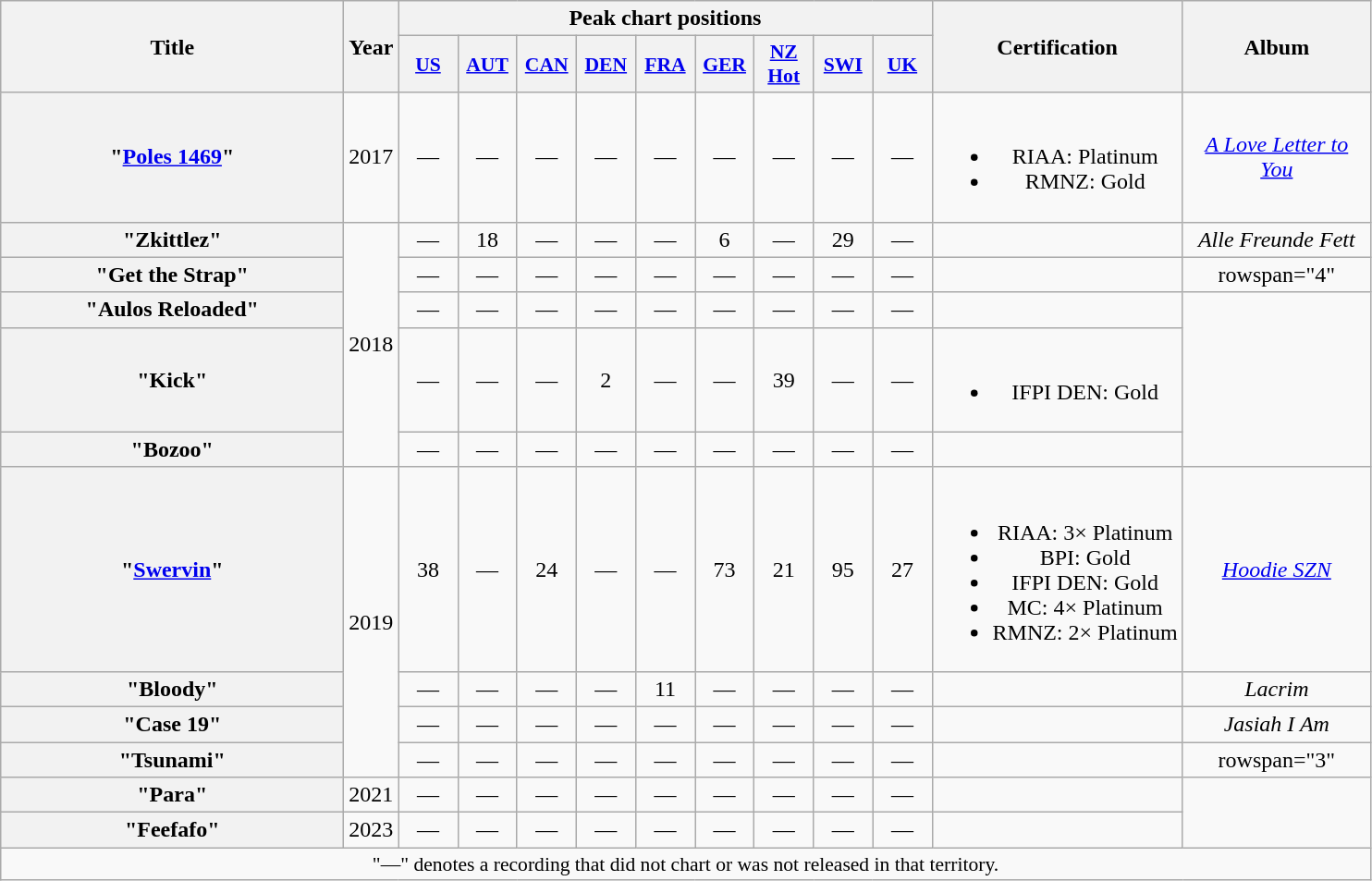<table class="wikitable plainrowheaders" style="text-align:center;">
<tr>
<th scope="col" rowspan="2" style="width:15em;">Title</th>
<th scope="col" rowspan="2" style="width:1em;">Year</th>
<th scope="col" colspan="9">Peak chart positions</th>
<th scope="col" rowspan="2">Certification</th>
<th scope="col" rowspan="2" style="width:8em;">Album</th>
</tr>
<tr>
<th scope="col" style="width:2.5em;font-size:90%;"><a href='#'>US</a><br></th>
<th scope="col" style="width:2.5em;font-size:90%;"><a href='#'>AUT</a><br></th>
<th scope="col" style="width:2.5em;font-size:90%;"><a href='#'>CAN</a><br></th>
<th scope="col" style="width:2.5em;font-size:90%;"><a href='#'>DEN</a><br></th>
<th scope="col" style="width:2.5em;font-size:90%;"><a href='#'>FRA</a><br></th>
<th scope="col" style="width:2.5em;font-size:90%;"><a href='#'>GER</a><br></th>
<th scope="col" style="width:2.5em;font-size:90%;"><a href='#'>NZ<br>Hot</a><br></th>
<th scope="col" style="width:2.5em;font-size:90%;"><a href='#'>SWI</a><br></th>
<th scope="col" style="width:2.5em;font-size:90%;"><a href='#'>UK</a><br></th>
</tr>
<tr>
<th scope="row">"<a href='#'>Poles 1469</a>"<br></th>
<td>2017</td>
<td>—</td>
<td>—</td>
<td>—</td>
<td>—</td>
<td>—</td>
<td>—</td>
<td>—</td>
<td>—</td>
<td>—</td>
<td><br><ul><li>RIAA: Platinum</li><li>RMNZ: Gold</li></ul></td>
<td><em><a href='#'>A Love Letter to You</a></em></td>
</tr>
<tr>
<th scope="row">"Zkittlez"<br></th>
<td rowspan="5">2018</td>
<td>—</td>
<td>18</td>
<td>—</td>
<td>—</td>
<td>—</td>
<td>6</td>
<td>—</td>
<td>29</td>
<td>—</td>
<td></td>
<td><em>Alle Freunde Fett</em></td>
</tr>
<tr>
<th scope="row">"Get the Strap"<br></th>
<td>—</td>
<td>—</td>
<td>—</td>
<td>—</td>
<td>—</td>
<td>—</td>
<td>—</td>
<td>—</td>
<td>—</td>
<td></td>
<td>rowspan="4" </td>
</tr>
<tr>
<th scope="row">"Aulos Reloaded"<br></th>
<td>—</td>
<td>—</td>
<td>—</td>
<td>—</td>
<td>—</td>
<td>—</td>
<td>—</td>
<td>—</td>
<td>—</td>
<td></td>
</tr>
<tr>
<th scope="row">"Kick"<br></th>
<td>—</td>
<td>—</td>
<td>—</td>
<td>2</td>
<td>—</td>
<td>—</td>
<td>39</td>
<td>—</td>
<td>—</td>
<td><br><ul><li>IFPI DEN: Gold</li></ul></td>
</tr>
<tr>
<th scope="row">"Bozoo"<br></th>
<td>—</td>
<td>—</td>
<td>—</td>
<td>—</td>
<td>—</td>
<td>—</td>
<td>—</td>
<td>—</td>
<td>—</td>
<td></td>
</tr>
<tr>
<th scope="row">"<a href='#'>Swervin</a>"<br></th>
<td rowspan="4">2019</td>
<td>38</td>
<td>—</td>
<td>24</td>
<td>—</td>
<td>—</td>
<td>73</td>
<td>21</td>
<td>95</td>
<td>27</td>
<td><br><ul><li>RIAA: 3× Platinum</li><li>BPI: Gold</li><li>IFPI DEN: Gold</li><li>MC: 4× Platinum</li><li>RMNZ: 2× Platinum</li></ul></td>
<td><em><a href='#'>Hoodie SZN</a></em></td>
</tr>
<tr>
<th scope="row">"Bloody"<br></th>
<td>—</td>
<td>—</td>
<td>—</td>
<td>—</td>
<td>11</td>
<td>—</td>
<td>—</td>
<td>—</td>
<td>—</td>
<td></td>
<td><em>Lacrim</em></td>
</tr>
<tr>
<th scope="row">"Case 19"<br></th>
<td>—</td>
<td>—</td>
<td>—</td>
<td>—</td>
<td>—</td>
<td>—</td>
<td>—</td>
<td>—</td>
<td>—</td>
<td></td>
<td><em>Jasiah I Am</em></td>
</tr>
<tr>
<th scope="row">"Tsunami"<br></th>
<td>—</td>
<td>—</td>
<td>—</td>
<td>—</td>
<td>—</td>
<td>—</td>
<td>—</td>
<td>—</td>
<td>—</td>
<td></td>
<td>rowspan="3" </td>
</tr>
<tr>
<th scope="row">"Para"<br></th>
<td>2021</td>
<td>—</td>
<td>—</td>
<td>—</td>
<td>—</td>
<td>—</td>
<td>—</td>
<td>—</td>
<td>—</td>
<td>—</td>
<td></td>
</tr>
<tr>
<th scope="row">"Feefafo"<br></th>
<td>2023</td>
<td>—</td>
<td>—</td>
<td>—</td>
<td>—</td>
<td>—</td>
<td>—</td>
<td>—</td>
<td>—</td>
<td>—</td>
<td></td>
</tr>
<tr>
<td colspan="14" style="font-size:90%">"—" denotes a recording that did not chart or was not released in that territory.</td>
</tr>
</table>
